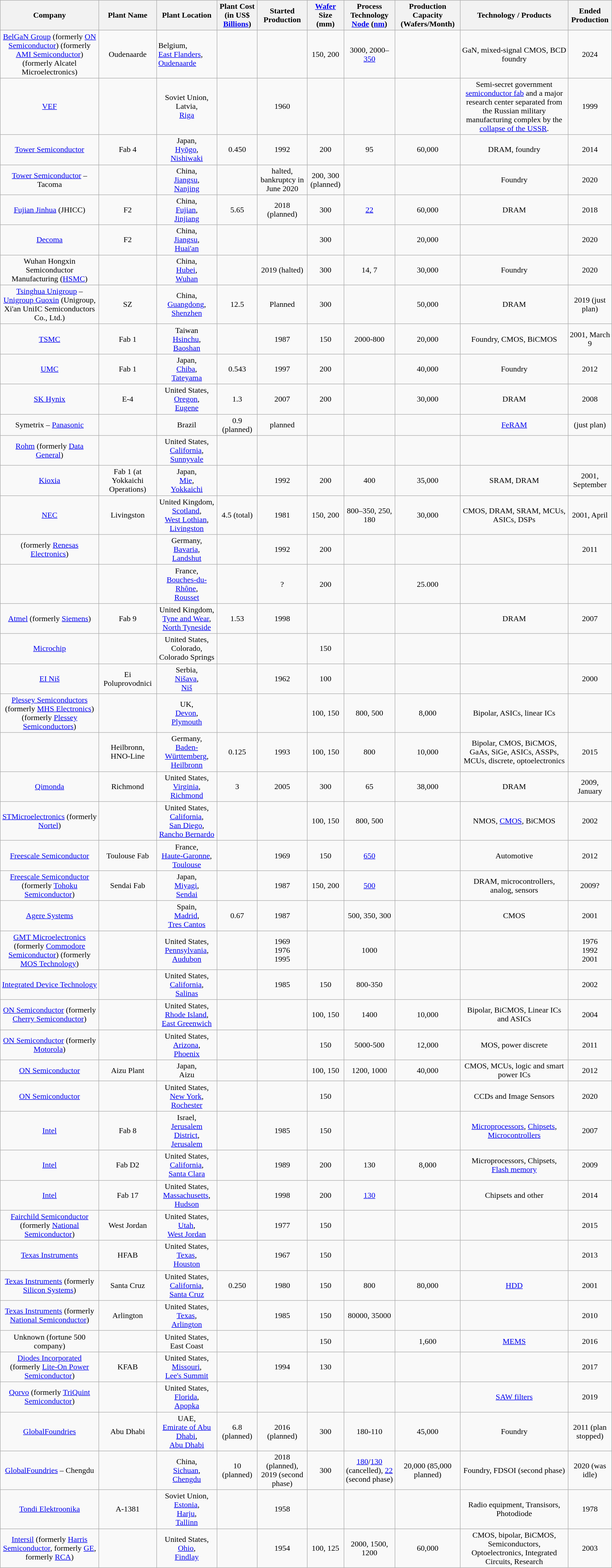<table class="wikitable sortable mw-collapsible" style="text-align:center" id="closedsemifabs">
<tr>
<th>Company</th>
<th>Plant Name</th>
<th>Plant Location</th>
<th>Plant Cost (in US$ <a href='#'>Billions</a>)</th>
<th>Started Production</th>
<th><a href='#'>Wafer</a> Size (mm)</th>
<th>Process Technology <a href='#'>Node</a> (<a href='#'>nm</a>)</th>
<th>Production Capacity (Wafers/Month)</th>
<th>Technology / Products</th>
<th>Ended Production</th>
</tr>
<tr>
<td><a href='#'>BelGaN Group</a> (formerly <a href='#'>ON Semiconductor</a>) (formerly <a href='#'>AMI Semiconductor</a>) (formerly Alcatel Microelectronics) </td>
<td>Oudenaarde</td>
<td style="text-align:left;">Belgium,<br><a href='#'>East Flanders</a>,<br><a href='#'>Oudenaarde</a></td>
<td></td>
<td></td>
<td>150, 200</td>
<td>3000, 2000–<a href='#'>350</a></td>
<td></td>
<td>GaN, mixed-signal CMOS, BCD foundry</td>
<td>2024</td>
</tr>
<tr>
<td><a href='#'>VEF</a></td>
<td></td>
<td>Soviet Union,<br>Latvia,<br><a href='#'>Riga</a></td>
<td></td>
<td>1960</td>
<td></td>
<td></td>
<td></td>
<td>Semi-secret government <a href='#'>semiconductor fab</a> and a major research center separated from the Russian military manufacturing complex by the <a href='#'>collapse of the USSR</a>.</td>
<td>1999</td>
</tr>
<tr>
<td><a href='#'>Tower Semiconductor</a> </td>
<td>Fab 4</td>
<td>Japan,<br><a href='#'>Hyōgo</a>,<br><a href='#'>Nishiwaki</a></td>
<td>0.450</td>
<td>1992</td>
<td>200</td>
<td>95</td>
<td>60,000</td>
<td>DRAM, foundry</td>
<td>2014</td>
</tr>
<tr>
<td><a href='#'>Tower Semiconductor</a> – Tacoma</td>
<td></td>
<td>China,<br><a href='#'>Jiangsu</a>,<br><a href='#'>Nanjing</a></td>
<td></td>
<td>halted, bankruptcy in June 2020</td>
<td>200, 300 (planned)</td>
<td></td>
<td></td>
<td>Foundry</td>
<td>2020</td>
</tr>
<tr>
<td><a href='#'>Fujian Jinhua</a> (JHICC)</td>
<td>F2</td>
<td>China,<br><a href='#'>Fujian</a>,<br><a href='#'>Jinjiang</a></td>
<td>5.65</td>
<td>2018 (planned)</td>
<td>300</td>
<td><a href='#'>22</a></td>
<td>60,000</td>
<td>DRAM</td>
<td>2018</td>
</tr>
<tr>
<td><a href='#'>Decoma</a></td>
<td>F2</td>
<td>China,<br><a href='#'>Jiangsu</a>,<br><a href='#'>Huai'an</a></td>
<td></td>
<td></td>
<td>300</td>
<td></td>
<td>20,000</td>
<td></td>
<td>2020</td>
</tr>
<tr>
<td>Wuhan Hongxin Semiconductor Manufacturing (<a href='#'>HSMC</a>)</td>
<td></td>
<td>China,<br><a href='#'>Hubei</a>,<br><a href='#'>Wuhan</a></td>
<td></td>
<td>2019 (halted)</td>
<td>300</td>
<td>14, 7</td>
<td>30,000</td>
<td>Foundry</td>
<td>2020</td>
</tr>
<tr>
<td><a href='#'>Tsinghua Unigroup</a> – <a href='#'>Unigroup Guoxin</a> (Unigroup, Xi'an UniIC Semiconductors Co., Ltd.)</td>
<td>SZ</td>
<td>China,<br><a href='#'>Guangdong</a>,<br><a href='#'>Shenzhen</a></td>
<td>12.5</td>
<td>Planned</td>
<td>300</td>
<td></td>
<td>50,000</td>
<td>DRAM</td>
<td>2019 (just plan)</td>
</tr>
<tr>
<td><a href='#'>TSMC</a></td>
<td>Fab 1</td>
<td>Taiwan<br><a href='#'>Hsinchu</a>,<br><a href='#'>Baoshan</a></td>
<td></td>
<td>1987</td>
<td>150</td>
<td>2000-800</td>
<td>20,000</td>
<td>Foundry, CMOS, BiCMOS</td>
<td>2001, March 9</td>
</tr>
<tr>
<td><a href='#'>UMC</a></td>
<td>Fab 1</td>
<td>Japan,<br><a href='#'>Chiba</a>,<br><a href='#'>Tateyama</a></td>
<td>0.543</td>
<td>1997</td>
<td>200</td>
<td></td>
<td>40,000</td>
<td>Foundry</td>
<td>2012</td>
</tr>
<tr>
<td><a href='#'>SK Hynix</a></td>
<td>E-4</td>
<td>United States,<br> <a href='#'>Oregon</a>,<br><a href='#'>Eugene</a></td>
<td>1.3</td>
<td>2007</td>
<td>200</td>
<td></td>
<td>30,000</td>
<td>DRAM</td>
<td>2008</td>
</tr>
<tr>
<td>Symetrix – <a href='#'>Panasonic</a></td>
<td></td>
<td>Brazil</td>
<td>0.9 (planned)</td>
<td>planned</td>
<td></td>
<td></td>
<td></td>
<td><a href='#'>FeRAM</a></td>
<td>(just plan)</td>
</tr>
<tr>
<td><a href='#'>Rohm</a> (formerly <a href='#'>Data General</a>)</td>
<td></td>
<td>United States,<br> <a href='#'>California</a>,<br><a href='#'>Sunnyvale</a></td>
<td></td>
<td></td>
<td></td>
<td></td>
<td></td>
<td></td>
<td></td>
</tr>
<tr>
<td><a href='#'>Kioxia</a></td>
<td>Fab 1 (at Yokkaichi Operations)</td>
<td>Japan,<br><a href='#'>Mie</a>,<br><a href='#'>Yokkaichi</a></td>
<td></td>
<td>1992</td>
<td>200</td>
<td>400</td>
<td>35,000</td>
<td>SRAM, DRAM</td>
<td>2001, September</td>
</tr>
<tr>
<td><a href='#'>NEC</a></td>
<td>Livingston</td>
<td>United Kingdom,<br> <a href='#'>Scotland</a>,<br><a href='#'>West Lothian</a>,<br><a href='#'>Livingston</a></td>
<td>4.5 (total)</td>
<td>1981</td>
<td>150, 200</td>
<td>800–350, 250, 180</td>
<td>30,000</td>
<td>CMOS, DRAM, SRAM, MCUs, ASICs, DSPs</td>
<td>2001, April</td>
</tr>
<tr>
<td> (formerly <a href='#'>Renesas Electronics</a>)</td>
<td></td>
<td>Germany,<br> <a href='#'>Bavaria</a>,<br><a href='#'>Landshut</a></td>
<td></td>
<td>1992</td>
<td>200</td>
<td></td>
<td></td>
<td></td>
<td>2011</td>
</tr>
<tr>
<td> </td>
<td></td>
<td>France,<br><a href='#'>Bouches-du-Rhône</a>,<br><a href='#'>Rousset</a></td>
<td></td>
<td>?</td>
<td>200</td>
<td></td>
<td>25.000</td>
<td></td>
<td></td>
</tr>
<tr>
<td><a href='#'>Atmel</a> (formerly <a href='#'>Siemens</a>)</td>
<td>Fab 9</td>
<td>United Kingdom,<br><a href='#'>Tyne and Wear</a>,<br><a href='#'>North Tyneside</a></td>
<td>1.53</td>
<td>1998</td>
<td></td>
<td></td>
<td></td>
<td>DRAM</td>
<td>2007</td>
</tr>
<tr>
<td><a href='#'>Microchip</a> </td>
<td></td>
<td>United States, Colorado, Colorado Springs</td>
<td></td>
<td></td>
<td>150</td>
<td></td>
<td></td>
<td></td>
<td></td>
</tr>
<tr>
<td><a href='#'>EI Niš</a></td>
<td>Ei Poluprovodnici</td>
<td>Serbia,<br><a href='#'>Nišava</a>,<br><a href='#'>Niš</a></td>
<td></td>
<td>1962</td>
<td>100</td>
<td></td>
<td></td>
<td></td>
<td>2000</td>
</tr>
<tr>
<td><a href='#'>Plessey Semiconductors</a>  (formerly <a href='#'>MHS Electronics</a>)   (formerly <a href='#'>Plessey Semiconductors</a>)</td>
<td></td>
<td>UK,<br><a href='#'>Devon</a>,<br><a href='#'>Plymouth</a></td>
<td></td>
<td></td>
<td>100, 150</td>
<td>800, 500</td>
<td>8,000</td>
<td>Bipolar, ASICs, linear ICs</td>
<td></td>
</tr>
<tr>
<td></td>
<td>Heilbronn, HNO-Line</td>
<td>Germany,<br><a href='#'>Baden-Württemberg</a>,<br><a href='#'>Heilbronn</a></td>
<td>0.125</td>
<td>1993</td>
<td>100, 150</td>
<td>800</td>
<td>10,000</td>
<td>Bipolar, CMOS, BiCMOS, GaAs, SiGe, ASICs, ASSPs, MCUs, discrete, optoelectronics</td>
<td>2015</td>
</tr>
<tr>
<td><a href='#'>Qimonda</a></td>
<td>Richmond</td>
<td>United States,<br> <a href='#'>Virginia</a>,<br><a href='#'>Richmond</a></td>
<td>3</td>
<td>2005</td>
<td>300</td>
<td>65</td>
<td>38,000</td>
<td>DRAM</td>
<td>2009, January</td>
</tr>
<tr>
<td><a href='#'>STMicroelectronics</a> (formerly <a href='#'>Nortel</a>)</td>
<td></td>
<td>United States,<br><a href='#'>California</a>,<br><a href='#'>San Diego</a>,<br><a href='#'>Rancho Bernardo</a></td>
<td></td>
<td></td>
<td>100, 150</td>
<td>800, 500</td>
<td></td>
<td>NMOS, <a href='#'>CMOS</a>, BiCMOS</td>
<td>2002</td>
</tr>
<tr>
<td><a href='#'>Freescale Semiconductor</a> </td>
<td>Toulouse Fab</td>
<td>France,<br><a href='#'>Haute-Garonne</a>,<br><a href='#'>Toulouse</a></td>
<td></td>
<td>1969</td>
<td>150</td>
<td><a href='#'>650</a></td>
<td></td>
<td>Automotive</td>
<td>2012</td>
</tr>
<tr>
<td><a href='#'>Freescale Semiconductor</a>  (formerly <a href='#'>Tohoku Semiconductor</a>)</td>
<td>Sendai Fab</td>
<td>Japan,<br><a href='#'>Miyagi</a>,<br><a href='#'>Sendai</a></td>
<td></td>
<td>1987</td>
<td>150, 200</td>
<td><a href='#'>500</a></td>
<td></td>
<td>DRAM, microcontrollers, analog, sensors</td>
<td>2009?</td>
</tr>
<tr>
<td><a href='#'>Agere Systems</a>  </td>
<td></td>
<td>Spain,<br><a href='#'>Madrid</a>,<br><a href='#'>Tres Cantos</a></td>
<td>0.67</td>
<td>1987</td>
<td></td>
<td>500, 350, 300</td>
<td></td>
<td>CMOS</td>
<td>2001</td>
</tr>
<tr>
<td><a href='#'>GMT Microelectronics</a> (formerly <a href='#'>Commodore Semiconductor</a>) (formerly <a href='#'>MOS Technology</a>)</td>
<td></td>
<td>United States,<br> <a href='#'>Pennsylvania</a>,<br><a href='#'>Audubon</a></td>
<td></td>
<td>1969<br>1976<br>1995</td>
<td></td>
<td>1000</td>
<td></td>
<td></td>
<td>1976<br>1992 <br>2001</td>
</tr>
<tr>
<td><a href='#'>Integrated Device Technology</a></td>
<td></td>
<td>United States,<br> <a href='#'>California</a>,<br><a href='#'>Salinas</a></td>
<td></td>
<td>1985</td>
<td>150</td>
<td>800-350</td>
<td></td>
<td></td>
<td>2002</td>
</tr>
<tr>
<td><a href='#'>ON Semiconductor</a> (formerly <a href='#'>Cherry Semiconductor</a>)</td>
<td></td>
<td>United States,<br><a href='#'>Rhode Island</a>,<br><a href='#'>East Greenwich</a></td>
<td></td>
<td></td>
<td>100, 150</td>
<td>1400</td>
<td>10,000</td>
<td>Bipolar, BiCMOS, Linear ICs and ASICs</td>
<td>2004</td>
</tr>
<tr>
<td><a href='#'>ON Semiconductor</a> (formerly <a href='#'>Motorola</a>)</td>
<td></td>
<td>United States,<br> <a href='#'>Arizona</a>,<br><a href='#'>Phoenix</a></td>
<td></td>
<td></td>
<td>150</td>
<td>5000-500</td>
<td>12,000</td>
<td>MOS, power discrete</td>
<td>2011</td>
</tr>
<tr>
<td><a href='#'>ON Semiconductor</a> </td>
<td>Aizu Plant</td>
<td>Japan,<br>Aizu</td>
<td></td>
<td></td>
<td>100, 150</td>
<td>1200, 1000</td>
<td>40,000</td>
<td>CMOS, MCUs, logic and smart power ICs</td>
<td>2012</td>
</tr>
<tr>
<td><a href='#'>ON Semiconductor</a> </td>
<td></td>
<td>United States,<br> <a href='#'>New York</a>,<br><a href='#'>Rochester</a></td>
<td></td>
<td></td>
<td>150</td>
<td></td>
<td></td>
<td>CCDs and Image Sensors</td>
<td>2020</td>
</tr>
<tr>
<td><a href='#'>Intel</a></td>
<td>Fab 8</td>
<td>Israel,<br><a href='#'>Jerusalem District</a>,<br><a href='#'>Jerusalem</a></td>
<td></td>
<td>1985</td>
<td>150</td>
<td></td>
<td></td>
<td><a href='#'>Microprocessors</a>, <a href='#'>Chipsets</a>, <a href='#'>Microcontrollers</a></td>
<td>2007</td>
</tr>
<tr>
<td><a href='#'>Intel</a></td>
<td>Fab D2</td>
<td>United States,<br> <a href='#'>California</a>,<br><a href='#'>Santa Clara</a></td>
<td></td>
<td>1989</td>
<td>200</td>
<td>130</td>
<td>8,000</td>
<td>Microprocessors, Chipsets, <a href='#'>Flash memory</a></td>
<td>2009</td>
</tr>
<tr>
<td><a href='#'>Intel</a></td>
<td>Fab 17</td>
<td>United States,<br><a href='#'>Massachusetts</a>,<br><a href='#'>Hudson</a></td>
<td></td>
<td>1998</td>
<td>200</td>
<td><a href='#'>130</a></td>
<td></td>
<td>Chipsets and other</td>
<td>2014</td>
</tr>
<tr>
<td><a href='#'>Fairchild Semiconductor</a> (formerly <a href='#'>National Semiconductor</a>)</td>
<td>West Jordan</td>
<td>United States,<br><a href='#'>Utah</a>,<br><a href='#'>West Jordan</a></td>
<td></td>
<td>1977</td>
<td>150</td>
<td></td>
<td></td>
<td></td>
<td>2015</td>
</tr>
<tr>
<td><a href='#'>Texas Instruments</a></td>
<td>HFAB</td>
<td>United States,<br> <a href='#'>Texas</a>,<br><a href='#'>Houston</a></td>
<td></td>
<td>1967</td>
<td>150</td>
<td></td>
<td></td>
<td></td>
<td>2013</td>
</tr>
<tr>
<td><a href='#'>Texas Instruments</a> (formerly <a href='#'>Silicon Systems</a>)</td>
<td>Santa Cruz</td>
<td>United States,<br> <a href='#'>California</a>,<br><a href='#'>Santa Cruz</a></td>
<td>0.250</td>
<td>1980</td>
<td>150</td>
<td>800</td>
<td>80,000</td>
<td><a href='#'>HDD</a></td>
<td>2001</td>
</tr>
<tr>
<td><a href='#'>Texas Instruments</a> (formerly <a href='#'>National Semiconductor</a>)</td>
<td>Arlington</td>
<td>United States,<br> <a href='#'>Texas</a>,<br><a href='#'>Arlington</a></td>
<td></td>
<td>1985</td>
<td>150</td>
<td>80000, 35000</td>
<td></td>
<td></td>
<td>2010</td>
</tr>
<tr>
<td>Unknown (fortune 500 company)</td>
<td></td>
<td>United States,<br>East Coast</td>
<td></td>
<td></td>
<td>150</td>
<td></td>
<td>1,600</td>
<td><a href='#'>MEMS</a></td>
<td>2016</td>
</tr>
<tr>
<td><a href='#'>Diodes Incorporated</a> (formerly <a href='#'>Lite-On Power Semiconductor</a>) </td>
<td>KFAB</td>
<td>United States,<br><a href='#'>Missouri</a>,<br><a href='#'>Lee's Summit</a></td>
<td></td>
<td>1994</td>
<td>130</td>
<td></td>
<td></td>
<td></td>
<td>2017</td>
</tr>
<tr>
<td><a href='#'>Qorvo</a> (formerly <a href='#'>TriQuint Semiconductor</a>) </td>
<td></td>
<td>United States,<br> <a href='#'>Florida</a>,<br><a href='#'>Apopka</a></td>
<td></td>
<td></td>
<td></td>
<td></td>
<td></td>
<td><a href='#'>SAW filters</a></td>
<td>2019</td>
</tr>
<tr>
<td><a href='#'>GlobalFoundries</a></td>
<td>Abu Dhabi</td>
<td>UAE,<br><a href='#'>Emirate of Abu Dhabi</a>,<br><a href='#'>Abu Dhabi</a></td>
<td>6.8 (planned)</td>
<td>2016 (planned)</td>
<td>300</td>
<td>180-110</td>
<td>45,000</td>
<td>Foundry</td>
<td>2011 (plan stopped)</td>
</tr>
<tr>
<td><a href='#'>GlobalFoundries</a> – Chengdu</td>
<td></td>
<td>China,<br><a href='#'>Sichuan</a>,<br><a href='#'>Chengdu</a></td>
<td>10 (planned)</td>
<td>2018 (planned), 2019 (second phase)</td>
<td>300</td>
<td><a href='#'>180</a>/<a href='#'>130</a> (cancelled), <a href='#'>22</a> (second phase)</td>
<td>20,000 (85,000 planned)</td>
<td>Foundry, FDSOI (second phase)</td>
<td>2020 (was idle)</td>
</tr>
<tr>
<td><a href='#'>Tondi Elektroonika</a></td>
<td>A-1381</td>
<td>Soviet Union,<br><a href='#'>Estonia</a>,<br><a href='#'>Harju</a>,<br><a href='#'>Tallinn</a></td>
<td></td>
<td>1958</td>
<td></td>
<td></td>
<td></td>
<td>Radio equipment, Transisors, Photodiode</td>
<td>1978</td>
</tr>
<tr>
<td><a href='#'>Intersil</a> (formerly <a href='#'>Harris Semiconductor</a>, formerly <a href='#'>GE</a>, formerly <a href='#'>RCA</a>)</td>
<td></td>
<td>United States,<br><a href='#'>Ohio</a>,<br><a href='#'>Findlay</a></td>
<td></td>
<td>1954</td>
<td>100, 125</td>
<td>2000, 1500, 1200</td>
<td>60,000</td>
<td>CMOS, bipolar, BiCMOS, Semiconductors, Optoelectronics, Integrated Circuits, Research</td>
<td>2003</td>
</tr>
</table>
